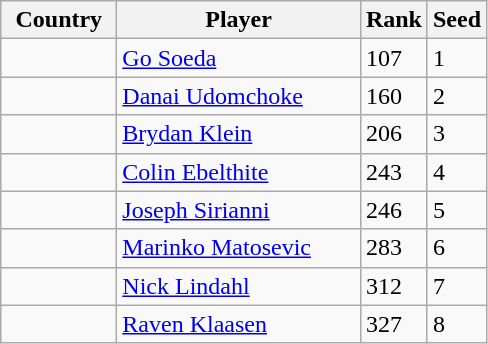<table class="sortable wikitable">
<tr>
<th width="70">Country</th>
<th width="155">Player</th>
<th>Rank</th>
<th>Seed</th>
</tr>
<tr>
<td></td>
<td><a href='#'>Go Soeda</a></td>
<td>107</td>
<td>1</td>
</tr>
<tr>
<td></td>
<td><a href='#'>Danai Udomchoke</a></td>
<td>160</td>
<td>2</td>
</tr>
<tr>
<td></td>
<td><a href='#'>Brydan Klein</a></td>
<td>206</td>
<td>3</td>
</tr>
<tr>
<td></td>
<td><a href='#'>Colin Ebelthite</a></td>
<td>243</td>
<td>4</td>
</tr>
<tr>
<td></td>
<td><a href='#'>Joseph Sirianni</a></td>
<td>246</td>
<td>5</td>
</tr>
<tr>
<td></td>
<td><a href='#'>Marinko Matosevic</a></td>
<td>283</td>
<td>6</td>
</tr>
<tr>
<td></td>
<td><a href='#'>Nick Lindahl</a></td>
<td>312</td>
<td>7</td>
</tr>
<tr>
<td></td>
<td><a href='#'>Raven Klaasen</a></td>
<td>327</td>
<td>8</td>
</tr>
</table>
